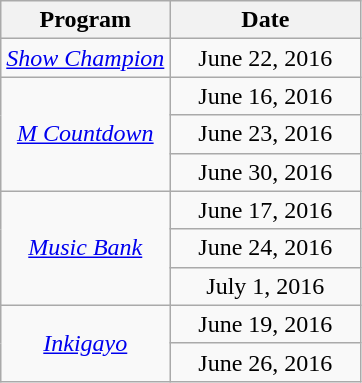<table class="sortable wikitable" style="text-align:center;">
<tr>
<th>Program</th>
<th width="120">Date</th>
</tr>
<tr>
<td><em><a href='#'>Show Champion</a></em></td>
<td>June 22, 2016</td>
</tr>
<tr>
<td rowspan="3"><em><a href='#'>M Countdown</a></em></td>
<td>June 16, 2016</td>
</tr>
<tr>
<td>June 23, 2016</td>
</tr>
<tr>
<td>June 30, 2016</td>
</tr>
<tr>
<td rowspan="3"><em><a href='#'>Music Bank</a></em></td>
<td>June 17, 2016</td>
</tr>
<tr>
<td>June 24, 2016</td>
</tr>
<tr>
<td>July 1, 2016</td>
</tr>
<tr>
<td rowspan="2"><em><a href='#'>Inkigayo</a></em></td>
<td>June 19, 2016</td>
</tr>
<tr>
<td>June 26, 2016</td>
</tr>
</table>
